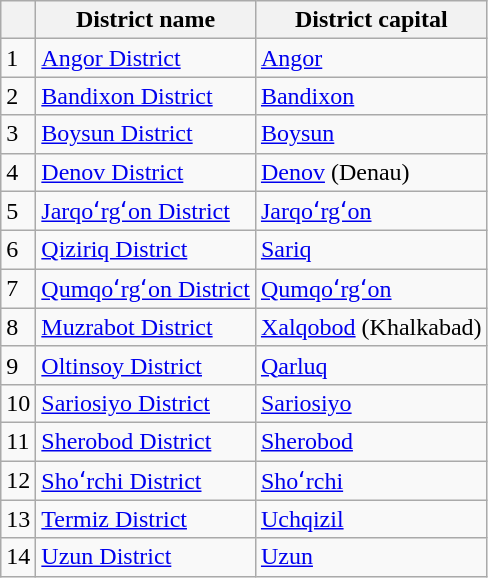<table class="wikitable sortable">
<tr>
<th></th>
<th>District name</th>
<th>District capital</th>
</tr>
<tr>
<td>1</td>
<td><a href='#'>Angor District</a></td>
<td><a href='#'>Angor</a></td>
</tr>
<tr>
<td>2</td>
<td><a href='#'>Bandixon District</a></td>
<td><a href='#'>Bandixon</a></td>
</tr>
<tr>
<td>3</td>
<td><a href='#'>Boysun District</a></td>
<td><a href='#'>Boysun</a></td>
</tr>
<tr>
<td>4</td>
<td><a href='#'>Denov District</a></td>
<td><a href='#'>Denov</a> (Denau)</td>
</tr>
<tr>
<td>5</td>
<td><a href='#'>Jarqoʻrgʻon District</a></td>
<td><a href='#'>Jarqoʻrgʻon</a></td>
</tr>
<tr>
<td>6</td>
<td><a href='#'>Qiziriq District</a></td>
<td><a href='#'>Sariq</a></td>
</tr>
<tr>
<td>7</td>
<td><a href='#'>Qumqoʻrgʻon District</a></td>
<td><a href='#'>Qumqoʻrgʻon</a></td>
</tr>
<tr>
<td>8</td>
<td><a href='#'>Muzrabot District</a></td>
<td><a href='#'>Xalqobod</a> (Khalkabad)</td>
</tr>
<tr>
<td>9</td>
<td><a href='#'>Oltinsoy District</a></td>
<td><a href='#'>Qarluq</a></td>
</tr>
<tr>
<td>10</td>
<td><a href='#'>Sariosiyo District</a></td>
<td><a href='#'>Sariosiyo</a></td>
</tr>
<tr>
<td>11</td>
<td><a href='#'>Sherobod District</a></td>
<td><a href='#'>Sherobod</a></td>
</tr>
<tr>
<td>12</td>
<td><a href='#'>Shoʻrchi District</a></td>
<td><a href='#'>Shoʻrchi</a></td>
</tr>
<tr>
<td>13</td>
<td><a href='#'>Termiz District</a></td>
<td><a href='#'>Uchqizil</a></td>
</tr>
<tr>
<td>14</td>
<td><a href='#'>Uzun District</a></td>
<td><a href='#'>Uzun</a></td>
</tr>
</table>
